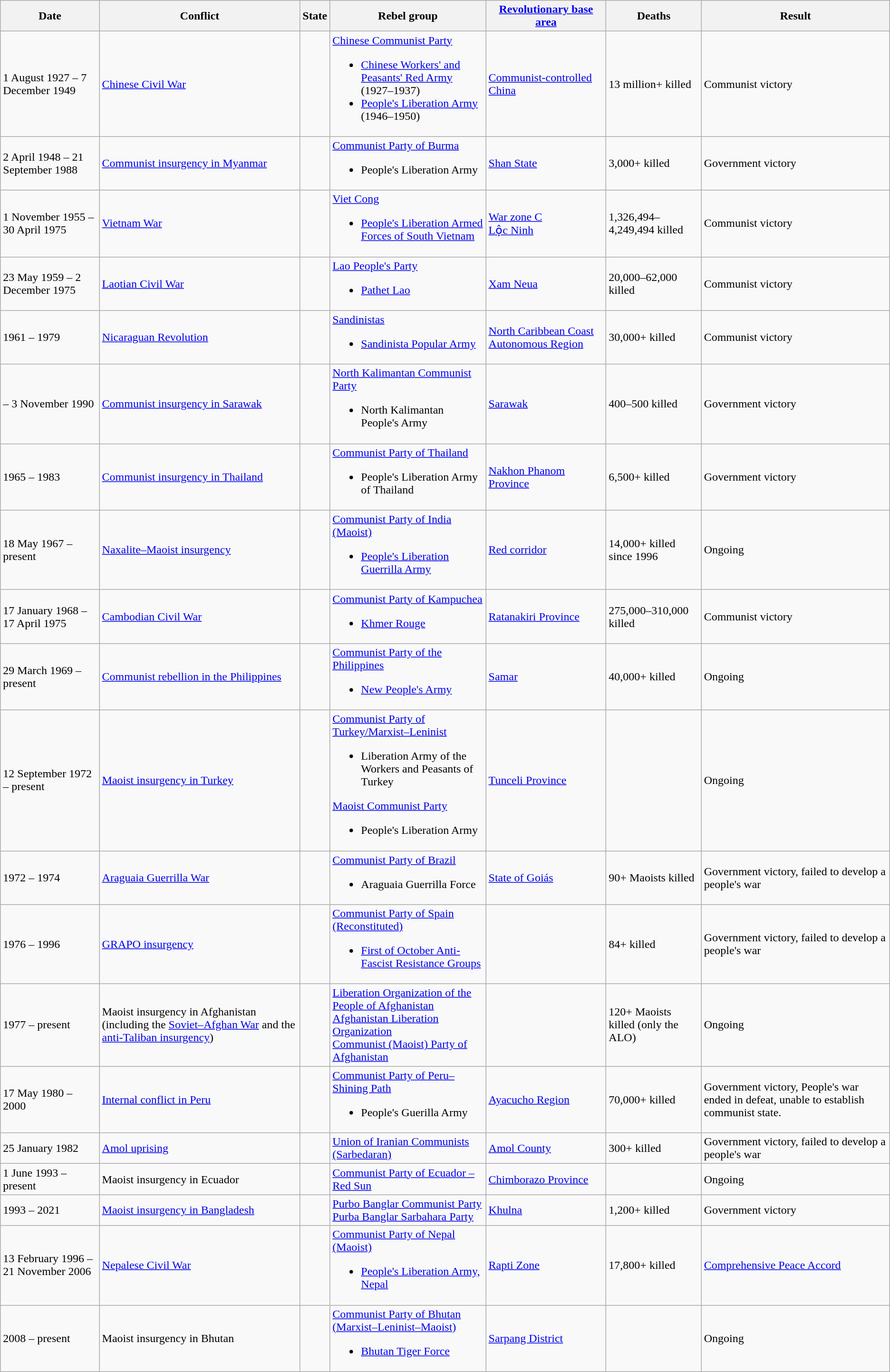<table class="wikitable sortable">
<tr>
<th>Date</th>
<th>Conflict</th>
<th>State</th>
<th>Rebel group</th>
<th><a href='#'>Revolutionary base area</a></th>
<th>Deaths</th>
<th>Result</th>
</tr>
<tr>
<td>1 August 1927 – 7 December 1949</td>
<td><a href='#'>Chinese Civil War</a></td>
<td></td>
<td><a href='#'>Chinese Communist Party</a><br><ul><li><a href='#'>Chinese Workers' and Peasants' Red Army</a> (1927–1937)</li><li><a href='#'>People's Liberation Army</a> (1946–1950)</li></ul></td>
<td><a href='#'>Communist-controlled China</a></td>
<td>13 million+ killed</td>
<td>Communist victory</td>
</tr>
<tr>
<td>2 April 1948 – 21 September 1988</td>
<td><a href='#'>Communist insurgency in Myanmar</a></td>
<td></td>
<td><a href='#'>Communist Party of Burma</a><br><ul><li>People's Liberation Army</li></ul></td>
<td><a href='#'>Shan State</a></td>
<td>3,000+ killed</td>
<td>Government victory</td>
</tr>
<tr>
<td>1 November 1955 – 30 April 1975</td>
<td><a href='#'>Vietnam War</a></td>
<td></td>
<td><a href='#'>Viet Cong</a><br><ul><li><a href='#'>People's Liberation Armed Forces of South Vietnam</a></li></ul></td>
<td><a href='#'>War zone C</a> <br><a href='#'>Lộc Ninh</a> </td>
<td>1,326,494–4,249,494 killed</td>
<td>Communist victory</td>
</tr>
<tr>
<td>23 May 1959 – 2 December 1975</td>
<td><a href='#'>Laotian Civil War</a></td>
<td></td>
<td><a href='#'>Lao People's Party</a><br><ul><li><a href='#'>Pathet Lao</a></li></ul></td>
<td><a href='#'>Xam Neua</a></td>
<td>20,000–62,000 killed</td>
<td>Communist victory</td>
</tr>
<tr>
<td>1961 – 1979</td>
<td><a href='#'>Nicaraguan Revolution</a></td>
<td></td>
<td><a href='#'>Sandinistas</a><br><ul><li><a href='#'>Sandinista Popular Army</a></li></ul></td>
<td><a href='#'>North Caribbean Coast Autonomous Region</a></td>
<td>30,000+ killed</td>
<td>Communist victory</td>
</tr>
<tr>
<td> – 3 November 1990</td>
<td><a href='#'>Communist insurgency in Sarawak</a></td>
<td></td>
<td><a href='#'>North Kalimantan Communist Party</a><br><ul><li>North Kalimantan People's Army</li></ul></td>
<td><a href='#'>Sarawak</a></td>
<td>400–500 killed</td>
<td>Government victory</td>
</tr>
<tr>
<td>1965 – 1983</td>
<td><a href='#'>Communist insurgency in Thailand</a></td>
<td></td>
<td><a href='#'>Communist Party of Thailand</a><br><ul><li>People's Liberation Army of Thailand</li></ul></td>
<td><a href='#'>Nakhon Phanom Province</a></td>
<td>6,500+ killed</td>
<td>Government victory</td>
</tr>
<tr>
<td>18 May 1967 – present</td>
<td><a href='#'>Naxalite–Maoist insurgency</a></td>
<td></td>
<td><a href='#'>Communist Party of India (Maoist)</a><br><ul><li><a href='#'>People's Liberation Guerrilla Army</a></li></ul></td>
<td><a href='#'>Red corridor</a></td>
<td>14,000+ killed since 1996</td>
<td>Ongoing</td>
</tr>
<tr>
<td>17 January 1968 – 17 April 1975</td>
<td><a href='#'>Cambodian Civil War</a></td>
<td></td>
<td><a href='#'>Communist Party of Kampuchea</a><br><ul><li><a href='#'>Khmer Rouge</a></li></ul></td>
<td><a href='#'>Ratanakiri Province</a></td>
<td>275,000–310,000 killed</td>
<td>Communist victory</td>
</tr>
<tr>
<td>29 March 1969 – present</td>
<td><a href='#'>Communist rebellion in the Philippines</a></td>
<td></td>
<td><a href='#'>Communist Party of the Philippines</a><br><ul><li><a href='#'>New People's Army</a></li></ul></td>
<td><a href='#'>Samar</a></td>
<td>40,000+ killed</td>
<td>Ongoing</td>
</tr>
<tr>
<td>12 September 1972 – present</td>
<td><a href='#'>Maoist insurgency in Turkey</a></td>
<td></td>
<td><a href='#'>Communist Party of Turkey/Marxist–Leninist</a><br><ul><li>Liberation Army of the Workers and Peasants of Turkey</li></ul><a href='#'>Maoist Communist Party</a><ul><li>People's Liberation Army</li></ul></td>
<td><a href='#'>Tunceli Province</a></td>
<td></td>
<td>Ongoing</td>
</tr>
<tr>
<td>1972 – 1974</td>
<td><a href='#'>Araguaia Guerrilla War</a></td>
<td></td>
<td><a href='#'>Communist Party of Brazil</a><br><ul><li>Araguaia Guerrilla Force</li></ul></td>
<td><a href='#'>State of Goiás</a></td>
<td>90+ Maoists killed</td>
<td>Government victory, failed to develop a people's war</td>
</tr>
<tr>
<td>1976 – 1996</td>
<td><a href='#'>GRAPO insurgency</a></td>
<td></td>
<td><a href='#'>Communist Party of Spain (Reconstituted)</a><br><ul><li><a href='#'>First of October Anti-Fascist Resistance Groups</a></li></ul></td>
<td></td>
<td>84+ killed</td>
<td>Government victory, failed to develop a people's war</td>
</tr>
<tr>
<td>1977 – present</td>
<td>Maoist insurgency in Afghanistan (including the <a href='#'>Soviet–Afghan War</a> and the <a href='#'>anti-Taliban insurgency</a>)</td>
<td></td>
<td><a href='#'>Liberation Organization of the People of Afghanistan</a><br><a href='#'>Afghanistan Liberation Organization</a><br><a href='#'>Communist (Maoist) Party of Afghanistan</a></td>
<td></td>
<td>120+ Maoists killed (only the ALO)</td>
<td>Ongoing</td>
</tr>
<tr>
<td>17 May 1980 – 2000</td>
<td><a href='#'>Internal conflict in Peru</a></td>
<td></td>
<td><a href='#'>Communist Party of Peru–Shining Path</a><br><ul><li>People's Guerilla Army</li></ul></td>
<td><a href='#'>Ayacucho Region</a></td>
<td>70,000+ killed</td>
<td>Government victory, People's war ended in defeat, unable to establish communist state.</td>
</tr>
<tr>
<td>25 January 1982</td>
<td><a href='#'>Amol uprising</a></td>
<td></td>
<td><a href='#'>Union of Iranian Communists (Sarbedaran)</a></td>
<td><a href='#'>Amol County</a></td>
<td>300+ killed</td>
<td>Government victory, failed to develop a people's war</td>
</tr>
<tr>
<td>1 June 1993 – present</td>
<td>Maoist insurgency in Ecuador</td>
<td></td>
<td><a href='#'>Communist Party of Ecuador – Red Sun</a></td>
<td><a href='#'>Chimborazo Province</a></td>
<td></td>
<td>Ongoing</td>
</tr>
<tr>
<td>1993 – 2021</td>
<td><a href='#'>Maoist insurgency in Bangladesh</a></td>
<td></td>
<td><a href='#'>Purbo Banglar Communist Party</a><br><a href='#'>Purba Banglar Sarbahara Party</a></td>
<td><a href='#'>Khulna</a></td>
<td>1,200+ killed</td>
<td>Government victory</td>
</tr>
<tr>
<td>13 February 1996 – 21 November 2006</td>
<td><a href='#'>Nepalese Civil War</a></td>
<td></td>
<td><a href='#'>Communist Party of Nepal (Maoist)</a><br><ul><li><a href='#'>People's Liberation Army, Nepal</a></li></ul></td>
<td><a href='#'>Rapti Zone</a></td>
<td>17,800+ killed</td>
<td><a href='#'>Comprehensive Peace Accord</a></td>
</tr>
<tr>
<td>2008 – present</td>
<td>Maoist insurgency in Bhutan</td>
<td></td>
<td><a href='#'>Communist Party of Bhutan (Marxist–Leninist–Maoist)</a><br><ul><li><a href='#'>Bhutan Tiger Force</a></li></ul></td>
<td><a href='#'>Sarpang District</a></td>
<td></td>
<td>Ongoing</td>
</tr>
</table>
